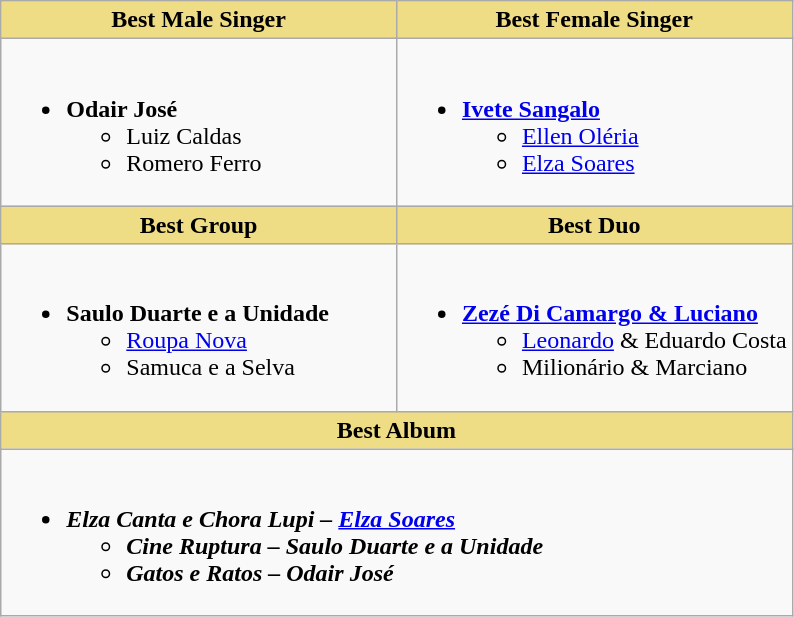<table class="wikitable" style="width=">
<tr>
<th style="background:#EEDD85; width:50%">Best Male Singer</th>
<th style="background:#EEDD85; width:50%">Best Female Singer</th>
</tr>
<tr>
<td style="vertical-align:top"><br><ul><li><strong>Odair José</strong><ul><li>Luiz Caldas</li><li>Romero Ferro</li></ul></li></ul></td>
<td style="vertical-align:top"><br><ul><li><strong><a href='#'>Ivete Sangalo</a></strong><ul><li><a href='#'>Ellen Oléria</a></li><li><a href='#'>Elza Soares</a></li></ul></li></ul></td>
</tr>
<tr>
<th style="background:#EEDD85; width:50%">Best Group</th>
<th style="background:#EEDD85; width:50%">Best Duo</th>
</tr>
<tr>
<td style="vertical-align:top"><br><ul><li><strong>Saulo Duarte e a Unidade</strong><ul><li><a href='#'>Roupa Nova</a></li><li>Samuca e a Selva</li></ul></li></ul></td>
<td style="vertical-align:top"><br><ul><li><strong><a href='#'>Zezé Di Camargo & Luciano</a></strong><ul><li><a href='#'>Leonardo</a> & Eduardo Costa</li><li>Milionário & Marciano</li></ul></li></ul></td>
</tr>
<tr>
<th colspan="2" scope="col" style="background:#EEDD85; width:50%">Best Album</th>
</tr>
<tr>
<td colspan="2" style="vertical-align:top"><br><ul><li><strong><em>Elza Canta e Chora Lupi<em> – <a href='#'>Elza Soares</a><strong><ul><li></em>Cine Ruptura<em> – Saulo Duarte e a Unidade</li><li></em>Gatos e Ratos<em> – Odair José</li></ul></li></ul></td>
</tr>
</table>
